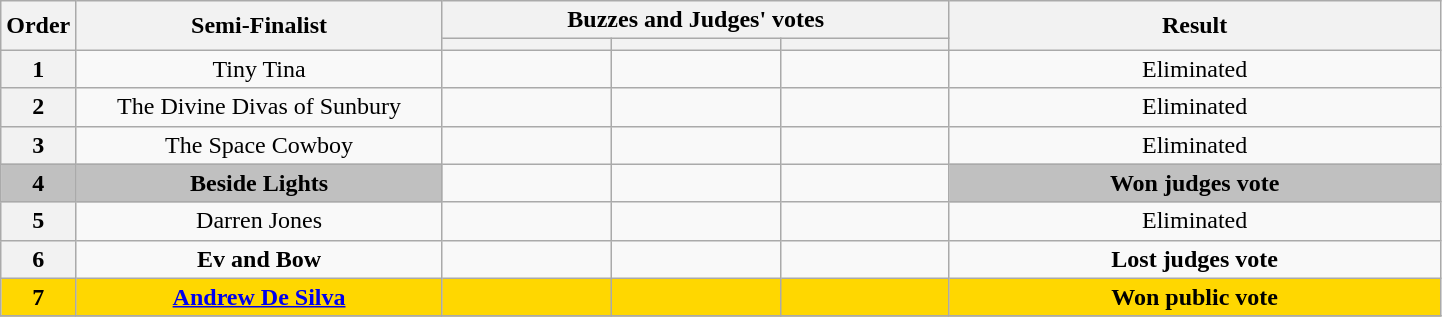<table class="wikitable plainrowheaders sortable" style="text-align:center" width="76%;">
<tr>
<th scope="col" rowspan="2" style="width:1em;">Order</th>
<th scope="col" rowspan="2" class="unsortable" style="width:17em;">Semi-Finalist</th>
<th scope="col" colspan="3" class="unsortable" style="width:24em;">Buzzes and Judges' votes</th>
<th scope="col" rowspan="2" style="width:23em;">Result</th>
</tr>
<tr>
<th scope="col" class="unsortable" style="width:6em;"></th>
<th scope="col" class="unsortable" style="width:6em;"></th>
<th scope="col" class="unsortable" style="width:6em;"></th>
</tr>
<tr>
<th>1</th>
<td>Tiny Tina</td>
<td></td>
<td></td>
<td></td>
<td>Eliminated</td>
</tr>
<tr>
<th>2</th>
<td>The Divine Divas of Sunbury</td>
<td></td>
<td></td>
<td></td>
<td>Eliminated</td>
</tr>
<tr>
<th>3</th>
<td>The Space Cowboy</td>
<td></td>
<td></td>
<td></td>
<td>Eliminated</td>
</tr>
<tr>
<th style="background:silver;">4</th>
<td style="background:silver;"><strong>Beside Lights</strong></td>
<td style="text-align: center;"></td>
<td style="text-align: center;"></td>
<td></td>
<td style="background:silver;"><strong>Won judges vote</strong></td>
</tr>
<tr>
<th>5</th>
<td>Darren Jones</td>
<td></td>
<td></td>
<td></td>
<td>Eliminated</td>
</tr>
<tr>
<th>6</th>
<td><strong>Ev and Bow</strong></td>
<td></td>
<td></td>
<td style="text-align: center;"></td>
<td><strong>Lost judges vote</strong></td>
</tr>
<tr>
<th style="background:gold;">7</th>
<td style="background:gold;"><strong><a href='#'>Andrew De Silva</a></strong></td>
<td style="background:gold;"></td>
<td style="background:gold;"></td>
<td style="background:gold;"></td>
<td style="background:gold;"><strong>Won public vote</strong></td>
</tr>
<tr>
</tr>
</table>
